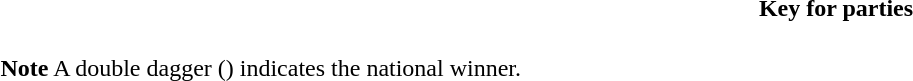<table class="toccolours" style="width:70em">
<tr>
<th>Key for parties</th>
</tr>
<tr>
<td><br>


















<strong>Note</strong>  A double dagger () indicates the national winner.</td>
</tr>
</table>
